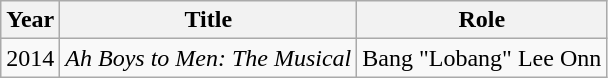<table class="wikitable sortable">
<tr>
<th>Year</th>
<th>Title</th>
<th>Role</th>
</tr>
<tr>
<td>2014</td>
<td><em>Ah Boys to Men: The Musical</em></td>
<td>Bang "Lobang" Lee Onn</td>
</tr>
</table>
